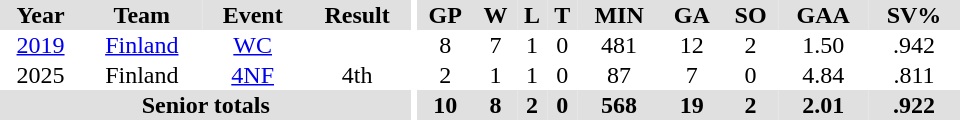<table border="0" cellpadding="1" cellspacing="0" ID="Table3" style="text-align:center; width:40em;">
<tr bgcolor="#e0e0e0">
<th>Year</th>
<th>Team</th>
<th>Event</th>
<th>Result</th>
<th rowspan="99" bgcolor="#ffffff"></th>
<th>GP</th>
<th>W</th>
<th>L</th>
<th>T</th>
<th>MIN</th>
<th>GA</th>
<th>SO</th>
<th>GAA</th>
<th>SV%</th>
</tr>
<tr>
<td><a href='#'>2019</a></td>
<td><a href='#'>Finland</a></td>
<td><a href='#'>WC</a></td>
<td></td>
<td>8</td>
<td>7</td>
<td>1</td>
<td>0</td>
<td>481</td>
<td>12</td>
<td>2</td>
<td>1.50</td>
<td>.942</td>
</tr>
<tr>
<td>2025</td>
<td>Finland</td>
<td><a href='#'>4NF</a></td>
<td>4th</td>
<td>2</td>
<td>1</td>
<td>1</td>
<td>0</td>
<td>87</td>
<td>7</td>
<td>0</td>
<td>4.84</td>
<td>.811</td>
</tr>
<tr bgcolor="#e0e0e0">
<th colspan="4">Senior totals</th>
<th>10</th>
<th>8</th>
<th>2</th>
<th>0</th>
<th>568</th>
<th>19</th>
<th>2</th>
<th>2.01</th>
<th>.922</th>
</tr>
</table>
